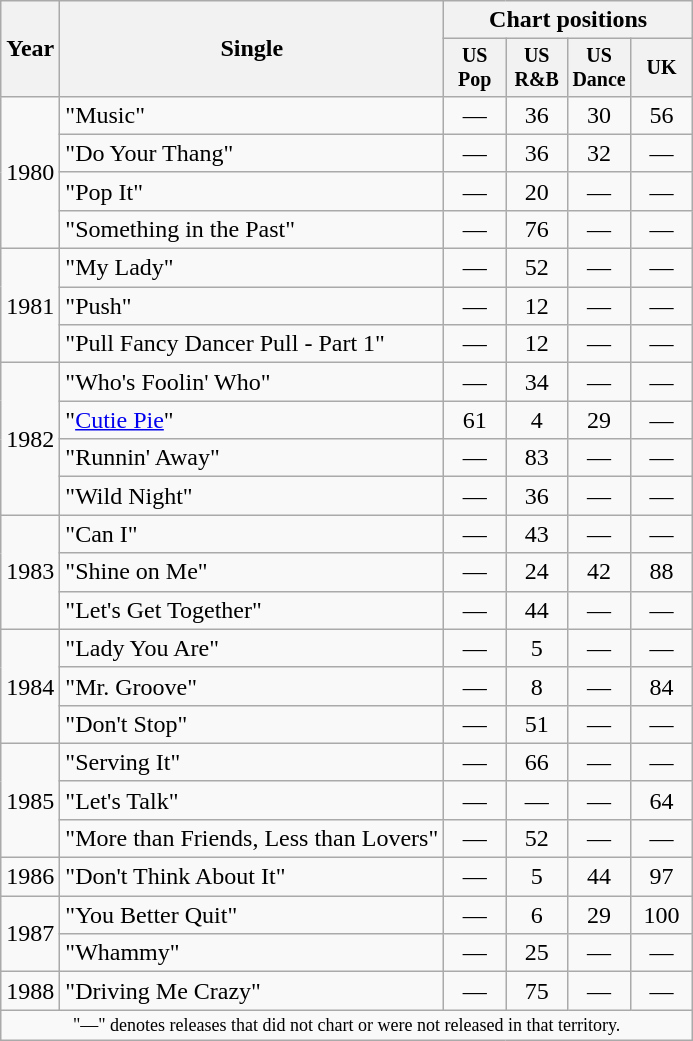<table class="wikitable" style="text-align:center;">
<tr>
<th rowspan="2">Year</th>
<th rowspan="2">Single</th>
<th colspan="4">Chart positions</th>
</tr>
<tr style="font-size:smaller;">
<th width="35">US Pop<br></th>
<th width="35">US R&B<br></th>
<th width="35">US Dance<br></th>
<th width="35">UK<br></th>
</tr>
<tr>
<td rowspan="4">1980</td>
<td align="left">"Music"</td>
<td>—</td>
<td>36</td>
<td>30</td>
<td>56</td>
</tr>
<tr>
<td align="left">"Do Your Thang"</td>
<td>—</td>
<td>36</td>
<td>32</td>
<td>—</td>
</tr>
<tr>
<td align="left">"Pop It"</td>
<td>—</td>
<td>20</td>
<td>—</td>
<td>—</td>
</tr>
<tr>
<td align="left">"Something in the Past"</td>
<td>—</td>
<td>76</td>
<td>—</td>
<td>—</td>
</tr>
<tr>
<td rowspan="3">1981</td>
<td align="left">"My Lady"</td>
<td>—</td>
<td>52</td>
<td>—</td>
<td>—</td>
</tr>
<tr>
<td align="left">"Push"</td>
<td>—</td>
<td>12</td>
<td>—</td>
<td>—</td>
</tr>
<tr>
<td align="left">"Pull Fancy Dancer Pull - Part 1"</td>
<td>—</td>
<td>12</td>
<td>—</td>
<td>—</td>
</tr>
<tr>
<td rowspan="4">1982</td>
<td align="left">"Who's Foolin' Who"</td>
<td>—</td>
<td>34</td>
<td>—</td>
<td>—</td>
</tr>
<tr>
<td align="left">"<a href='#'>Cutie Pie</a>"</td>
<td>61</td>
<td>4</td>
<td>29</td>
<td>—</td>
</tr>
<tr>
<td align="left">"Runnin' Away"</td>
<td>—</td>
<td>83</td>
<td>—</td>
<td>—</td>
</tr>
<tr>
<td align="left">"Wild Night"</td>
<td>—</td>
<td>36</td>
<td>—</td>
<td>—</td>
</tr>
<tr>
<td rowspan="3">1983</td>
<td align="left">"Can I"</td>
<td>—</td>
<td>43</td>
<td>—</td>
<td>—</td>
</tr>
<tr>
<td align="left">"Shine on Me"</td>
<td>—</td>
<td>24</td>
<td>42</td>
<td>88</td>
</tr>
<tr>
<td align="left">"Let's Get Together"</td>
<td>—</td>
<td>44</td>
<td>—</td>
<td>—</td>
</tr>
<tr>
<td rowspan="3">1984</td>
<td align="left">"Lady You Are"</td>
<td>—</td>
<td>5</td>
<td>—</td>
<td>—</td>
</tr>
<tr>
<td align="left">"Mr. Groove"</td>
<td>—</td>
<td>8</td>
<td>—</td>
<td>84</td>
</tr>
<tr>
<td align="left">"Don't Stop"</td>
<td>—</td>
<td>51</td>
<td>—</td>
<td>—</td>
</tr>
<tr>
<td rowspan="3">1985</td>
<td align="left">"Serving It"</td>
<td>—</td>
<td>66</td>
<td>—</td>
<td>—</td>
</tr>
<tr>
<td align="left">"Let's Talk"</td>
<td>—</td>
<td>—</td>
<td>—</td>
<td>64</td>
</tr>
<tr>
<td align="left">"More than Friends, Less than Lovers"</td>
<td>—</td>
<td>52</td>
<td>—</td>
<td>—</td>
</tr>
<tr>
<td rowspan="1">1986</td>
<td align="left">"Don't Think About It"</td>
<td>—</td>
<td>5</td>
<td>44</td>
<td>97</td>
</tr>
<tr>
<td rowspan="2">1987</td>
<td align="left">"You Better Quit"</td>
<td>—</td>
<td>6</td>
<td>29</td>
<td>100</td>
</tr>
<tr>
<td align="left">"Whammy"</td>
<td>—</td>
<td>25</td>
<td>—</td>
<td>—</td>
</tr>
<tr>
<td rowspan="1">1988</td>
<td align="left">"Driving Me Crazy"</td>
<td>—</td>
<td>75</td>
<td>—</td>
<td>—</td>
</tr>
<tr>
<td colspan="8" style="text-align:center; font-size:9pt;">"—" denotes releases that did not chart or were not released in that territory.</td>
</tr>
</table>
